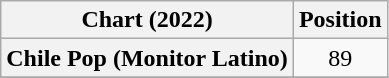<table class="wikitable plainrowheaders sortable" style="text-align:center">
<tr>
<th scope="col">Chart (2022)</th>
<th scope="col">Position</th>
</tr>
<tr>
<th scope="row">Chile Pop (Monitor Latino)</th>
<td>89</td>
</tr>
<tr>
</tr>
</table>
